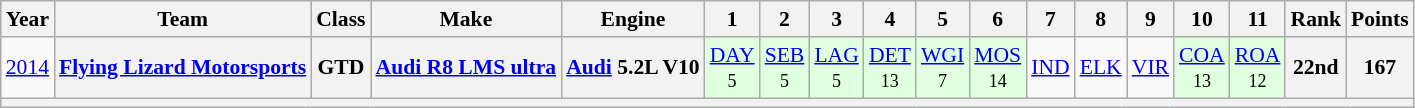<table class="wikitable" style="text-align:center; font-size:90%">
<tr>
<th>Year</th>
<th>Team</th>
<th>Class</th>
<th>Make</th>
<th>Engine</th>
<th>1</th>
<th>2</th>
<th>3</th>
<th>4</th>
<th>5</th>
<th>6</th>
<th>7</th>
<th>8</th>
<th>9</th>
<th>10</th>
<th>11</th>
<th>Rank</th>
<th>Points</th>
</tr>
<tr>
<td><a href='#'>2014</a></td>
<th><a href='#'>Flying Lizard Motorsports</a></th>
<th>GTD</th>
<th><a href='#'>Audi R8 LMS ultra</a></th>
<th><a href='#'>Audi</a> 5.2L V10</th>
<td style="background:#DFFFDF;"><a href='#'>DAY</a> <br><small>5</small></td>
<td style="background:#DFFFDF;"><a href='#'>SEB</a> <br><small>5</small></td>
<td style="background:#DFFFDF;"><a href='#'>LAG</a> <br><small>5</small></td>
<td style="background:#DFFFDF;"><a href='#'>DET</a> <br><small>13</small></td>
<td style="background:#DFFFDF;"><a href='#'>WGI</a><br><small>7</small></td>
<td style="background:#DFFFDF;"><a href='#'>MOS</a><br><small>14</small></td>
<td><a href='#'>IND</a></td>
<td><a href='#'>ELK</a></td>
<td><a href='#'>VIR</a></td>
<td style="background:#DFFFDF;"><a href='#'>COA</a> <br><small>13</small></td>
<td style="background:#DFFFDF;"><a href='#'>ROA</a> <br><small>12</small></td>
<th>22nd</th>
<th>167</th>
</tr>
<tr>
<th colspan="18"></th>
</tr>
</table>
